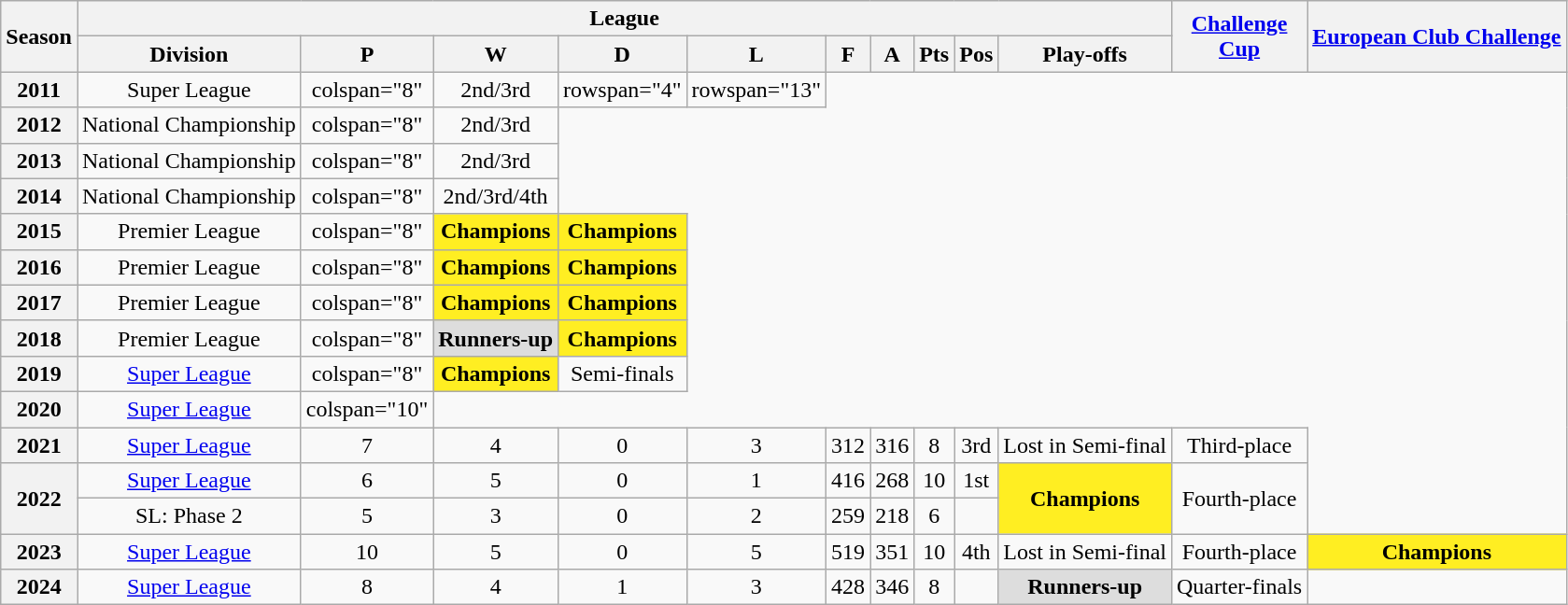<table class="wikitable" style="text-align: center">
<tr>
<th rowspan="2" scope="col">Season</th>
<th colspan="10" scope="col">League</th>
<th rowspan="2" scope="col"><a href='#'>Challenge<br>Cup</a></th>
<th rowspan="2" scope="col"><a href='#'>European Club Challenge</a></th>
</tr>
<tr>
<th scope="col">Division</th>
<th scope="col">P</th>
<th scope="col">W</th>
<th scope="col">D</th>
<th scope="col">L</th>
<th scope="col">F</th>
<th scope="col">A</th>
<th scope="col">Pts</th>
<th scope="col">Pos</th>
<th scope="col">Play-offs</th>
</tr>
<tr>
<th scope="row">2011</th>
<td>Super League</td>
<td>colspan="8"</td>
<td>2nd/3rd</td>
<td>rowspan="4"</td>
<td>rowspan="13"</td>
</tr>
<tr>
<th scope="row">2012</th>
<td>National Championship</td>
<td>colspan="8"</td>
<td>2nd/3rd</td>
</tr>
<tr>
<th scope="row">2013</th>
<td>National Championship</td>
<td>colspan="8"</td>
<td>2nd/3rd</td>
</tr>
<tr>
<th scope="row">2014</th>
<td>National Championship</td>
<td>colspan="8"</td>
<td>2nd/3rd/4th</td>
</tr>
<tr>
<th scope="row">2015</th>
<td>Premier League</td>
<td>colspan="8"</td>
<td style="background-color:#FE2"><strong>Champions</strong></td>
<td style="background-color:#FE2"><strong>Champions</strong></td>
</tr>
<tr>
<th scope="row">2016</th>
<td>Premier League</td>
<td>colspan="8"</td>
<td style="background-color:#FE2"><strong>Champions</strong></td>
<td style="background-color:#FE2"><strong>Champions</strong></td>
</tr>
<tr>
<th scope="row">2017</th>
<td>Premier League</td>
<td>colspan="8"</td>
<td style="background-color:#FE2"><strong>Champions</strong></td>
<td style="background-color:#FE2"><strong>Champions</strong></td>
</tr>
<tr>
<th scope="row">2018</th>
<td>Premier League</td>
<td>colspan="8"</td>
<td style="background-color:#DDD"><strong>Runners-up</strong></td>
<td style="background-color:#FE2"><strong>Champions</strong></td>
</tr>
<tr>
<th scope="row">2019</th>
<td><a href='#'>Super League</a></td>
<td>colspan="8"</td>
<td style="background-color:#FE2"><strong>Champions</strong></td>
<td>Semi-finals</td>
</tr>
<tr>
<th scope="row">2020</th>
<td><a href='#'>Super League</a></td>
<td>colspan="10"</td>
</tr>
<tr>
<th scope="row">2021</th>
<td><a href='#'>Super League</a></td>
<td>7</td>
<td>4</td>
<td>0</td>
<td>3</td>
<td>312</td>
<td>316</td>
<td>8</td>
<td>3rd</td>
<td>Lost in Semi-final</td>
<td>Third-place</td>
</tr>
<tr>
<th scope="row" rowspan="2">2022</th>
<td><a href='#'>Super League</a></td>
<td>6</td>
<td>5</td>
<td>0</td>
<td>1</td>
<td>416</td>
<td>268</td>
<td>10</td>
<td>1st</td>
<td rowspan="2" style="background-color:#FE2"><strong>Champions</strong></td>
<td rowspan="2">Fourth-place</td>
</tr>
<tr>
<td>SL: Phase 2</td>
<td>5</td>
<td>3</td>
<td>0</td>
<td>2</td>
<td>259</td>
<td>218</td>
<td>6</td>
<td></td>
</tr>
<tr>
<th scope="row">2023</th>
<td><a href='#'>Super League</a></td>
<td>10</td>
<td>5</td>
<td>0</td>
<td>5</td>
<td>519</td>
<td>351</td>
<td>10</td>
<td>4th</td>
<td>Lost in Semi-final</td>
<td>Fourth-place</td>
<td style="background-color:#FE2"><strong>Champions</strong></td>
</tr>
<tr>
<th scope="row">2024</th>
<td><a href='#'>Super League</a></td>
<td>8</td>
<td>4</td>
<td>1</td>
<td>3</td>
<td>428</td>
<td>346</td>
<td>8</td>
<td></td>
<td style="background-color:#DDD"><strong>Runners-up</strong></td>
<td>Quarter-finals</td>
<td></td>
</tr>
</table>
